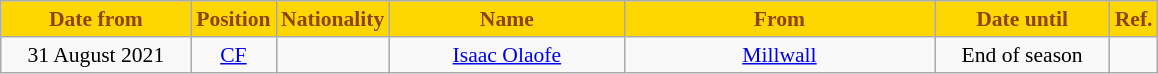<table class="wikitable" style="text-align:center; font-size:90%">
<tr>
<th style="background:#FFD700;color:saddlebrown; width:120px;">Date from</th>
<th style="background:#FFD700;color:saddlebrown; width:50px;">Position</th>
<th style="background:#FFD700;color:saddlebrown; width:50px;">Nationality</th>
<th style="background:#FFD700;color:saddlebrown; width:150px;">Name</th>
<th style="background:#FFD700;color:saddlebrown; width:200px;">From</th>
<th style="background:#FFD700;color:saddlebrown; width:110px;">Date until</th>
<th style="background:#FFD700;color:saddlebrown; width:25px;">Ref.</th>
</tr>
<tr>
<td>31 August 2021</td>
<td><a href='#'>CF</a></td>
<td></td>
<td><a href='#'>Isaac Olaofe</a></td>
<td> <a href='#'>Millwall</a></td>
<td>End of season</td>
<td></td>
</tr>
</table>
